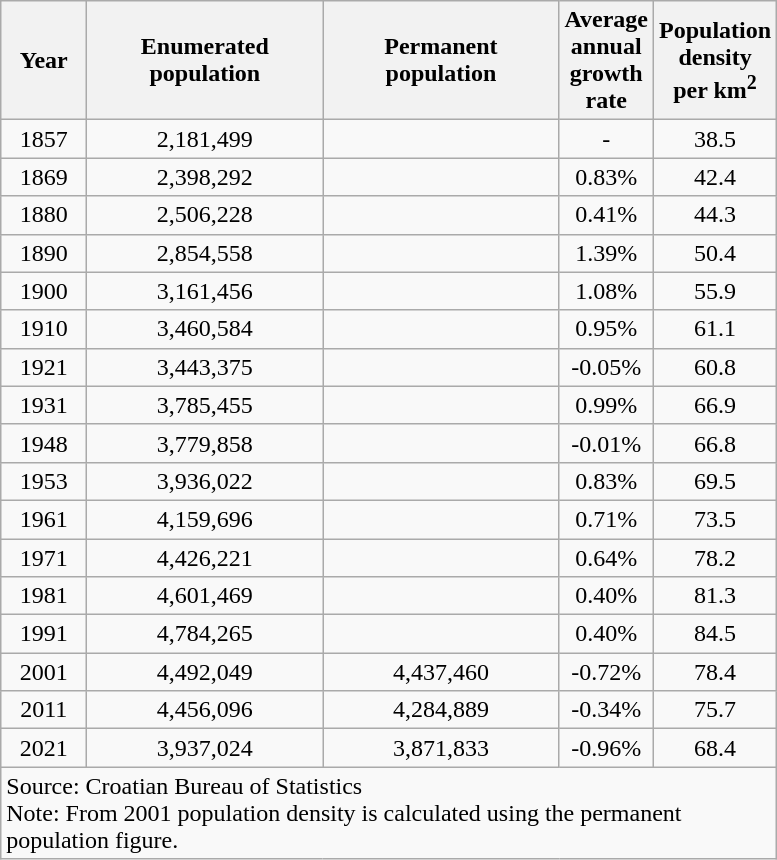<table class="wikitable">
<tr>
<th>Year</th>
<th>Enumerated population</th>
<th>Permanent population</th>
<th>Average annual growth rate</th>
<th>Population density per km<sup>2</sup></th>
</tr>
<tr>
<td align="center" width="50">1857</td>
<td align="center" width="150">2,181,499</td>
<td></td>
<td align="center" width="50">-</td>
<td align="center" width="50">38.5</td>
</tr>
<tr>
<td align="center">1869</td>
<td align="center">2,398,292</td>
<td></td>
<td align="center">0.83%</td>
<td align="center">42.4</td>
</tr>
<tr>
<td align="center">1880</td>
<td align="center">2,506,228</td>
<td></td>
<td align="center">0.41%</td>
<td align="center">44.3</td>
</tr>
<tr>
<td align="center">1890</td>
<td align="center">2,854,558</td>
<td></td>
<td align="center">1.39%</td>
<td align="center">50.4</td>
</tr>
<tr>
<td align="center">1900</td>
<td align="center">3,161,456</td>
<td></td>
<td align="center">1.08%</td>
<td align="center">55.9</td>
</tr>
<tr>
<td align="center">1910</td>
<td align="center">3,460,584</td>
<td></td>
<td align="center">0.95%</td>
<td align="center">61.1</td>
</tr>
<tr>
<td align="center">1921</td>
<td align="center">3,443,375</td>
<td></td>
<td align="center">-0.05%</td>
<td align="center">60.8</td>
</tr>
<tr>
<td align="center">1931</td>
<td align="center">3,785,455</td>
<td></td>
<td align="center">0.99%</td>
<td align="center">66.9</td>
</tr>
<tr>
<td align="center">1948</td>
<td align="center">3,779,858</td>
<td></td>
<td align="center">-0.01%</td>
<td align="center">66.8</td>
</tr>
<tr>
<td align="center">1953</td>
<td align="center">3,936,022</td>
<td></td>
<td align="center">0.83%</td>
<td align="center">69.5</td>
</tr>
<tr>
<td align="center">1961</td>
<td align="center">4,159,696</td>
<td></td>
<td align="center">0.71%</td>
<td align="center">73.5</td>
</tr>
<tr>
<td align="center">1971</td>
<td align="center">4,426,221</td>
<td></td>
<td align="center">0.64%</td>
<td align="center">78.2</td>
</tr>
<tr>
<td align="center">1981</td>
<td align="center">4,601,469</td>
<td></td>
<td align="center">0.40%</td>
<td align="center">81.3</td>
</tr>
<tr>
<td align="center">1991</td>
<td align="center">4,784,265</td>
<td></td>
<td align="center">0.40%</td>
<td align="center">84.5</td>
</tr>
<tr>
<td align="center">2001</td>
<td align="center">4,492,049</td>
<td align="center" width="150">4,437,460</td>
<td align="center">-0.72%</td>
<td align="center">78.4</td>
</tr>
<tr>
<td align="center">2011</td>
<td align="center">4,456,096</td>
<td align="center">4,284,889</td>
<td align="center">-0.34%</td>
<td align="center">75.7</td>
</tr>
<tr>
<td align="center">2021</td>
<td align="center">3,937,024</td>
<td align="center">3,871,833</td>
<td align="center">-0.96%</td>
<td align="center">68.4</td>
</tr>
<tr>
<td colspan=5>Source: Croatian Bureau of Statistics<br>Note: From 2001 population density is calculated using the permanent population figure.</td>
</tr>
</table>
